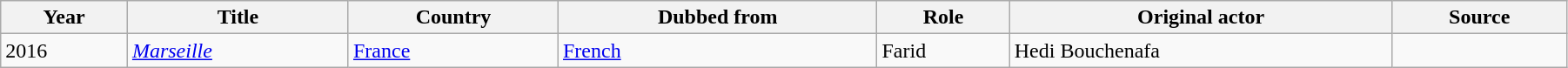<table class="wikitable sortable plainrowheaders" style="min-width:95%">
<tr>
<th>Year </th>
<th>Title</th>
<th>Country</th>
<th>Dubbed from</th>
<th>Role </th>
<th class="unsortable">Original actor</th>
<th class="unsortable">Source</th>
</tr>
<tr>
<td>2016</td>
<td><em><a href='#'>Marseille</a></em></td>
<td><a href='#'>France</a></td>
<td><a href='#'>French</a></td>
<td>Farid</td>
<td>Hedi Bouchenafa</td>
<td></td>
</tr>
</table>
